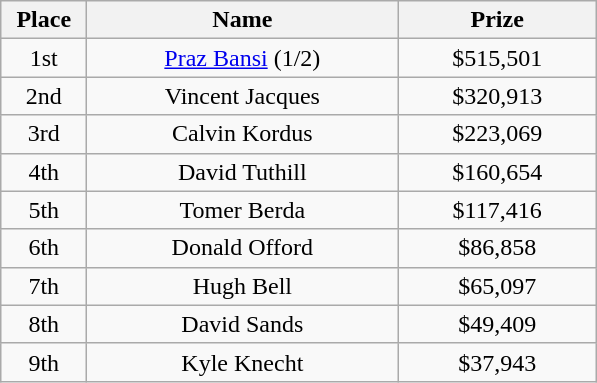<table class="wikitable">
<tr>
<th width="50">Place</th>
<th width="200">Name</th>
<th width="125">Prize</th>
</tr>
<tr>
<td align = "center">1st</td>
<td align = "center"><a href='#'>Praz Bansi</a> (1/2)</td>
<td align = "center">$515,501</td>
</tr>
<tr>
<td align = "center">2nd</td>
<td align = "center">Vincent Jacques</td>
<td align = "center">$320,913</td>
</tr>
<tr>
<td align = "center">3rd</td>
<td align = "center">Calvin Kordus</td>
<td align = "center">$223,069</td>
</tr>
<tr>
<td align = "center">4th</td>
<td align = "center">David Tuthill</td>
<td align = "center">$160,654</td>
</tr>
<tr>
<td align = "center">5th</td>
<td align = "center">Tomer Berda</td>
<td align = "center">$117,416</td>
</tr>
<tr>
<td align = "center">6th</td>
<td align = "center">Donald Offord</td>
<td align = "center">$86,858</td>
</tr>
<tr>
<td align = "center">7th</td>
<td align = "center">Hugh Bell</td>
<td align = "center">$65,097</td>
</tr>
<tr>
<td align = "center">8th</td>
<td align = "center">David Sands</td>
<td align = "center">$49,409</td>
</tr>
<tr>
<td align = "center">9th</td>
<td align = "center">Kyle Knecht</td>
<td align = "center">$37,943</td>
</tr>
</table>
